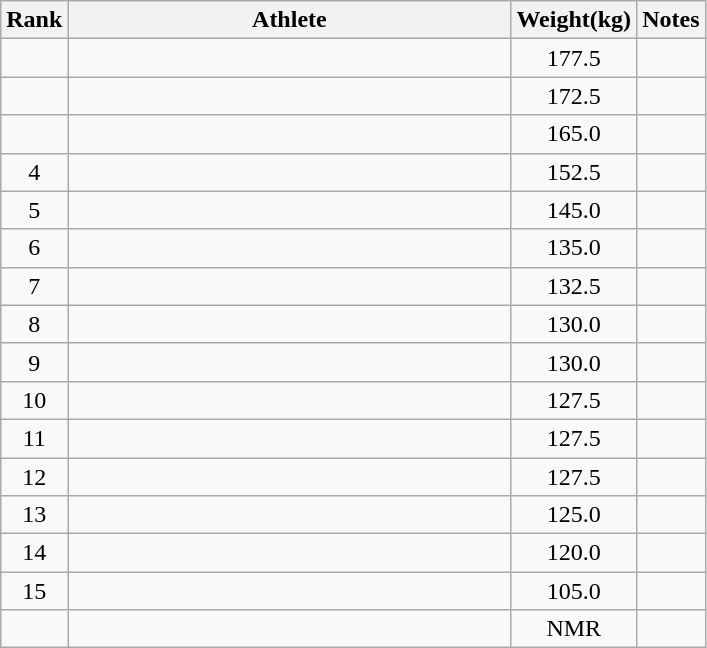<table class="wikitable" style="text-align:center">
<tr>
<th>Rank</th>
<th Style="width:18em">Athlete</th>
<th>Weight(kg)</th>
<th>Notes</th>
</tr>
<tr>
<td></td>
<td style="text-align:left"></td>
<td>177.5</td>
<td></td>
</tr>
<tr>
<td></td>
<td style="text-align:left"></td>
<td>172.5</td>
<td></td>
</tr>
<tr>
<td></td>
<td style="text-align:left"></td>
<td>165.0</td>
<td></td>
</tr>
<tr>
<td>4</td>
<td style="text-align:left"></td>
<td>152.5</td>
<td></td>
</tr>
<tr>
<td>5</td>
<td style="text-align:left"></td>
<td>145.0</td>
<td></td>
</tr>
<tr>
<td>6</td>
<td style="text-align:left"></td>
<td>135.0</td>
<td></td>
</tr>
<tr>
<td>7</td>
<td style="text-align:left"></td>
<td>132.5</td>
<td></td>
</tr>
<tr>
<td>8</td>
<td style="text-align:left"></td>
<td>130.0</td>
<td></td>
</tr>
<tr>
<td>9</td>
<td style="text-align:left"></td>
<td>130.0</td>
<td></td>
</tr>
<tr>
<td>10</td>
<td style="text-align:left"></td>
<td>127.5</td>
<td></td>
</tr>
<tr>
<td>11</td>
<td style="text-align:left"></td>
<td>127.5</td>
<td></td>
</tr>
<tr>
<td>12</td>
<td style="text-align:left"></td>
<td>127.5</td>
<td></td>
</tr>
<tr>
<td>13</td>
<td style="text-align:left"></td>
<td>125.0</td>
<td></td>
</tr>
<tr>
<td>14</td>
<td style="text-align:left"></td>
<td>120.0</td>
<td></td>
</tr>
<tr>
<td>15</td>
<td style="text-align:left"></td>
<td>105.0</td>
<td></td>
</tr>
<tr>
<td></td>
<td style="text-align:left"></td>
<td>NMR</td>
<td></td>
</tr>
</table>
